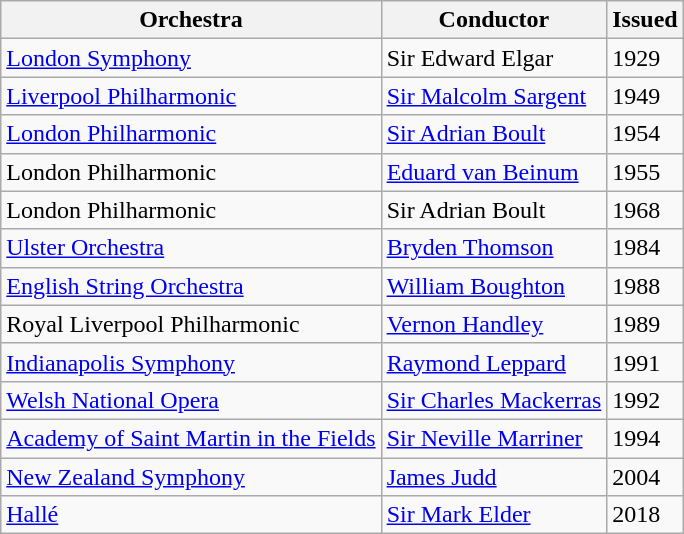<table class="wikitable plainrowheaders" style="text-align: left; margin-right: 0;">
<tr>
<th scope="col">Orchestra</th>
<th scope="col">Conductor</th>
<th scope="col">Issued</th>
</tr>
<tr>
<td><a href='#'>London Symphony</a></td>
<td>Sir Edward Elgar</td>
<td>1929</td>
</tr>
<tr>
<td><a href='#'>Liverpool Philharmonic</a></td>
<td><a href='#'>Sir Malcolm Sargent</a></td>
<td>1949</td>
</tr>
<tr>
<td><a href='#'>London Philharmonic</a></td>
<td><a href='#'>Sir Adrian Boult</a></td>
<td>1954</td>
</tr>
<tr>
<td>London Philharmonic</td>
<td><a href='#'>Eduard van Beinum</a></td>
<td>1955</td>
</tr>
<tr>
<td>London Philharmonic</td>
<td>Sir Adrian Boult</td>
<td>1968</td>
</tr>
<tr>
<td><a href='#'>Ulster Orchestra</a></td>
<td><a href='#'>Bryden Thomson</a></td>
<td>1984</td>
</tr>
<tr>
<td><a href='#'>English String Orchestra</a></td>
<td><a href='#'>William Boughton</a></td>
<td>1988</td>
</tr>
<tr>
<td>Royal Liverpool Philharmonic</td>
<td><a href='#'>Vernon Handley</a></td>
<td>1989</td>
</tr>
<tr>
<td><a href='#'>Indianapolis Symphony</a></td>
<td><a href='#'>Raymond Leppard</a></td>
<td>1991</td>
</tr>
<tr>
<td><a href='#'>Welsh National Opera</a></td>
<td><a href='#'>Sir Charles Mackerras</a></td>
<td>1992</td>
</tr>
<tr>
<td><a href='#'>Academy of Saint Martin in the Fields</a></td>
<td><a href='#'>Sir Neville Marriner</a></td>
<td>1994</td>
</tr>
<tr>
<td><a href='#'>New Zealand Symphony</a></td>
<td><a href='#'>James Judd</a></td>
<td>2004</td>
</tr>
<tr>
<td><a href='#'>Hallé</a></td>
<td><a href='#'>Sir Mark Elder</a></td>
<td>2018</td>
</tr>
</table>
